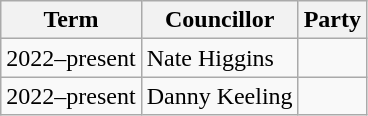<table class="wikitable">
<tr>
<th>Term</th>
<th>Councillor</th>
<th colspan=2>Party</th>
</tr>
<tr>
<td>2022–present</td>
<td>Nate Higgins</td>
<td></td>
</tr>
<tr>
<td>2022–present</td>
<td>Danny Keeling</td>
<td></td>
</tr>
</table>
